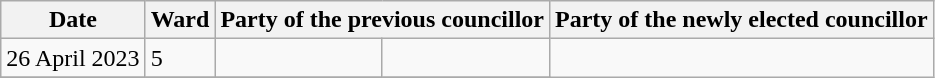<table class="wikitable">
<tr>
<th>Date</th>
<th>Ward</th>
<th colspan=2>Party of the previous councillor</th>
<th colspan=2>Party of the newly elected councillor</th>
</tr>
<tr>
<td>26 April 2023</td>
<td>5</td>
<td></td>
<td></td>
</tr>
<tr>
</tr>
</table>
